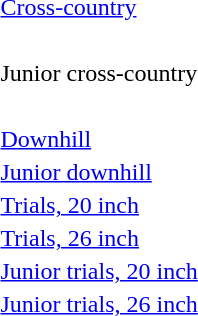<table>
<tr>
<td><a href='#'>Cross-country</a><br></td>
<td></td>
<td></td>
<td></td>
</tr>
<tr>
<td><br></td>
<td></td>
<td></td>
<td></td>
</tr>
<tr>
<td>Junior cross-country<br></td>
<td></td>
<td></td>
<td></td>
</tr>
<tr>
<td><br></td>
<td></td>
<td></td>
<td></td>
</tr>
<tr>
<td><a href='#'>Downhill</a><br></td>
<td></td>
<td></td>
<td></td>
</tr>
<tr>
<td><a href='#'>Junior downhill</a></td>
<td></td>
<td></td>
<td></td>
</tr>
<tr>
<td><a href='#'>Trials, 20 inch</a><br></td>
<td></td>
<td></td>
<td></td>
</tr>
<tr>
<td><a href='#'>Trials, 26 inch</a><br></td>
<td></td>
<td></td>
<td></td>
</tr>
<tr>
<td><a href='#'>Junior trials, 20 inch</a></td>
<td></td>
<td></td>
<td></td>
</tr>
<tr>
<td><a href='#'>Junior trials, 26 inch</a></td>
<td></td>
<td></td>
<td></td>
</tr>
</table>
